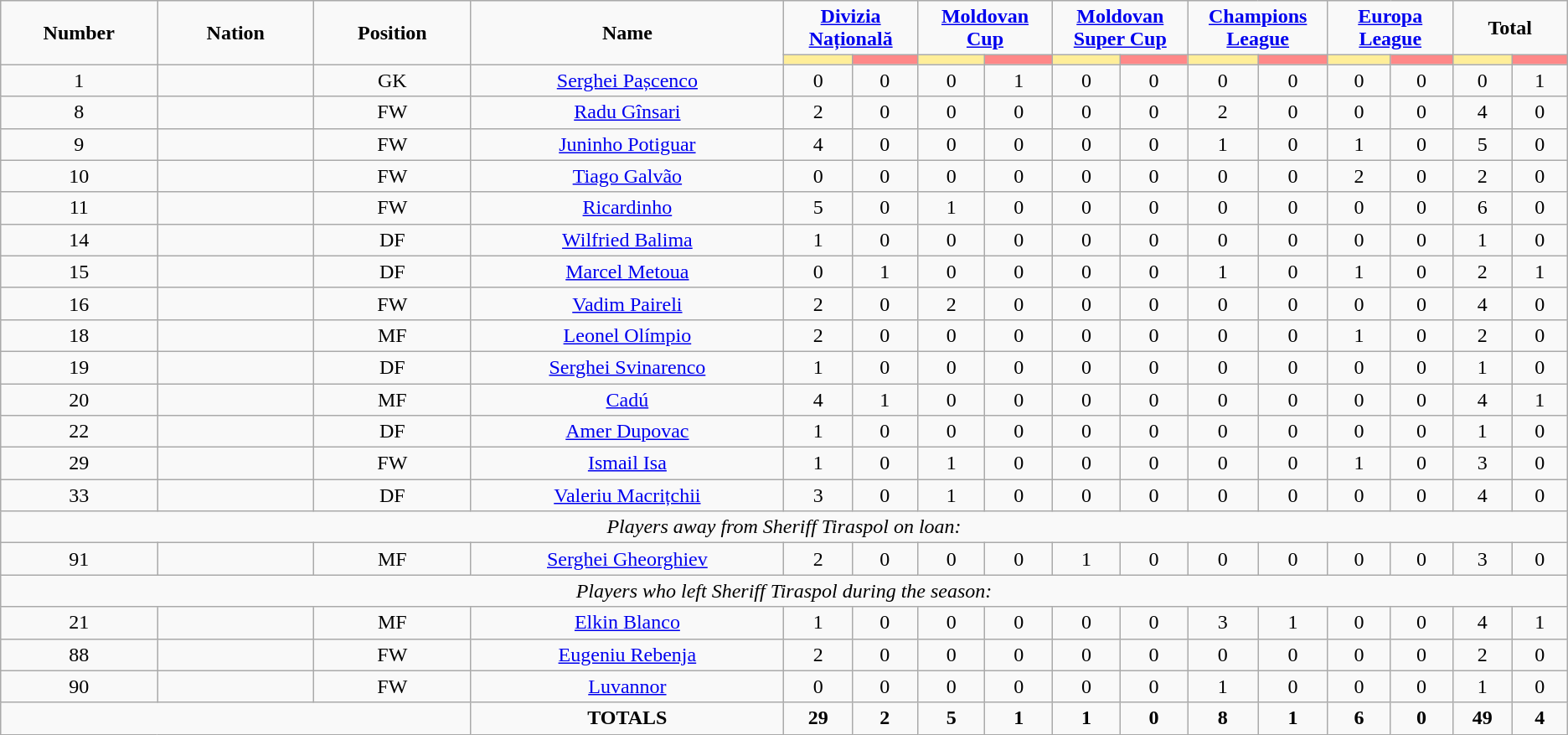<table class="wikitable" style="font-size: 100%; text-align: center;">
<tr>
<td rowspan="2" width="10%" align="center"><strong>Number</strong></td>
<td rowspan="2" width="10%" align="center"><strong>Nation</strong></td>
<td rowspan="2" width="10%" align="center"><strong>Position</strong></td>
<td rowspan="2" width="20%" align="center"><strong>Name</strong></td>
<td colspan="2" align="center"><strong><a href='#'>Divizia Națională</a></strong></td>
<td colspan="2" align="center"><strong><a href='#'>Moldovan Cup</a></strong></td>
<td colspan="2" align="center"><strong><a href='#'>Moldovan Super Cup</a></strong></td>
<td colspan="2" align="center"><strong><a href='#'>Champions League</a></strong></td>
<td colspan="2" align="center"><strong><a href='#'>Europa League</a></strong></td>
<td colspan="2" align="center"><strong>Total</strong></td>
</tr>
<tr>
<th width=60 style="background: #FFEE99"></th>
<th width=60 style="background: #FF8888"></th>
<th width=60 style="background: #FFEE99"></th>
<th width=60 style="background: #FF8888"></th>
<th width=60 style="background: #FFEE99"></th>
<th width=60 style="background: #FF8888"></th>
<th width=60 style="background: #FFEE99"></th>
<th width=60 style="background: #FF8888"></th>
<th width=60 style="background: #FFEE99"></th>
<th width=60 style="background: #FF8888"></th>
<th width=60 style="background: #FFEE99"></th>
<th width=60 style="background: #FF8888"></th>
</tr>
<tr>
<td>1</td>
<td></td>
<td>GK</td>
<td><a href='#'>Serghei Pașcenco</a></td>
<td>0</td>
<td>0</td>
<td>0</td>
<td>1</td>
<td>0</td>
<td>0</td>
<td>0</td>
<td>0</td>
<td>0</td>
<td>0</td>
<td>0</td>
<td>1</td>
</tr>
<tr>
<td>8</td>
<td></td>
<td>FW</td>
<td><a href='#'>Radu Gînsari</a></td>
<td>2</td>
<td>0</td>
<td>0</td>
<td>0</td>
<td>0</td>
<td>0</td>
<td>2</td>
<td>0</td>
<td>0</td>
<td>0</td>
<td>4</td>
<td>0</td>
</tr>
<tr>
<td>9</td>
<td></td>
<td>FW</td>
<td><a href='#'>Juninho Potiguar</a></td>
<td>4</td>
<td>0</td>
<td>0</td>
<td>0</td>
<td>0</td>
<td>0</td>
<td>1</td>
<td>0</td>
<td>1</td>
<td>0</td>
<td>5</td>
<td>0</td>
</tr>
<tr>
<td>10</td>
<td></td>
<td>FW</td>
<td><a href='#'>Tiago Galvão</a></td>
<td>0</td>
<td>0</td>
<td>0</td>
<td>0</td>
<td>0</td>
<td>0</td>
<td>0</td>
<td>0</td>
<td>2</td>
<td>0</td>
<td>2</td>
<td>0</td>
</tr>
<tr>
<td>11</td>
<td></td>
<td>FW</td>
<td><a href='#'>Ricardinho</a></td>
<td>5</td>
<td>0</td>
<td>1</td>
<td>0</td>
<td>0</td>
<td>0</td>
<td>0</td>
<td>0</td>
<td>0</td>
<td>0</td>
<td>6</td>
<td>0</td>
</tr>
<tr>
<td>14</td>
<td></td>
<td>DF</td>
<td><a href='#'>Wilfried Balima</a></td>
<td>1</td>
<td>0</td>
<td>0</td>
<td>0</td>
<td>0</td>
<td>0</td>
<td>0</td>
<td>0</td>
<td>0</td>
<td>0</td>
<td>1</td>
<td>0</td>
</tr>
<tr>
<td>15</td>
<td></td>
<td>DF</td>
<td><a href='#'>Marcel Metoua</a></td>
<td>0</td>
<td>1</td>
<td>0</td>
<td>0</td>
<td>0</td>
<td>0</td>
<td>1</td>
<td>0</td>
<td>1</td>
<td>0</td>
<td>2</td>
<td>1</td>
</tr>
<tr>
<td>16</td>
<td></td>
<td>FW</td>
<td><a href='#'>Vadim Paireli</a></td>
<td>2</td>
<td>0</td>
<td>2</td>
<td>0</td>
<td>0</td>
<td>0</td>
<td>0</td>
<td>0</td>
<td>0</td>
<td>0</td>
<td>4</td>
<td>0</td>
</tr>
<tr>
<td>18</td>
<td></td>
<td>MF</td>
<td><a href='#'>Leonel Olímpio</a></td>
<td>2</td>
<td>0</td>
<td>0</td>
<td>0</td>
<td>0</td>
<td>0</td>
<td>0</td>
<td>0</td>
<td>1</td>
<td>0</td>
<td>2</td>
<td>0</td>
</tr>
<tr>
<td>19</td>
<td></td>
<td>DF</td>
<td><a href='#'>Serghei Svinarenco</a></td>
<td>1</td>
<td>0</td>
<td>0</td>
<td>0</td>
<td>0</td>
<td>0</td>
<td>0</td>
<td>0</td>
<td>0</td>
<td>0</td>
<td>1</td>
<td>0</td>
</tr>
<tr>
<td>20</td>
<td></td>
<td>MF</td>
<td><a href='#'>Cadú</a></td>
<td>4</td>
<td>1</td>
<td>0</td>
<td>0</td>
<td>0</td>
<td>0</td>
<td>0</td>
<td>0</td>
<td>0</td>
<td>0</td>
<td>4</td>
<td>1</td>
</tr>
<tr>
<td>22</td>
<td></td>
<td>DF</td>
<td><a href='#'>Amer Dupovac</a></td>
<td>1</td>
<td>0</td>
<td>0</td>
<td>0</td>
<td>0</td>
<td>0</td>
<td>0</td>
<td>0</td>
<td>0</td>
<td>0</td>
<td>1</td>
<td>0</td>
</tr>
<tr>
<td>29</td>
<td></td>
<td>FW</td>
<td><a href='#'>Ismail Isa</a></td>
<td>1</td>
<td>0</td>
<td>1</td>
<td>0</td>
<td>0</td>
<td>0</td>
<td>0</td>
<td>0</td>
<td>1</td>
<td>0</td>
<td>3</td>
<td>0</td>
</tr>
<tr>
<td>33</td>
<td></td>
<td>DF</td>
<td><a href='#'>Valeriu Macrițchii</a></td>
<td>3</td>
<td>0</td>
<td>1</td>
<td>0</td>
<td>0</td>
<td>0</td>
<td>0</td>
<td>0</td>
<td>0</td>
<td>0</td>
<td>4</td>
<td>0</td>
</tr>
<tr>
<td colspan="16"><em>Players away from Sheriff Tiraspol on loan:</em></td>
</tr>
<tr>
<td>91</td>
<td></td>
<td>MF</td>
<td><a href='#'>Serghei Gheorghiev</a></td>
<td>2</td>
<td>0</td>
<td>0</td>
<td>0</td>
<td>1</td>
<td>0</td>
<td>0</td>
<td>0</td>
<td>0</td>
<td>0</td>
<td>3</td>
<td>0</td>
</tr>
<tr>
<td colspan="16"><em>Players who left Sheriff Tiraspol during the season:</em></td>
</tr>
<tr>
<td>21</td>
<td></td>
<td>MF</td>
<td><a href='#'>Elkin Blanco</a></td>
<td>1</td>
<td>0</td>
<td>0</td>
<td>0</td>
<td>0</td>
<td>0</td>
<td>3</td>
<td>1</td>
<td>0</td>
<td>0</td>
<td>4</td>
<td>1</td>
</tr>
<tr>
<td>88</td>
<td></td>
<td>FW</td>
<td><a href='#'>Eugeniu Rebenja</a></td>
<td>2</td>
<td>0</td>
<td>0</td>
<td>0</td>
<td>0</td>
<td>0</td>
<td>0</td>
<td>0</td>
<td>0</td>
<td>0</td>
<td>2</td>
<td>0</td>
</tr>
<tr>
<td>90</td>
<td></td>
<td>FW</td>
<td><a href='#'>Luvannor</a></td>
<td>0</td>
<td>0</td>
<td>0</td>
<td>0</td>
<td>0</td>
<td>0</td>
<td>1</td>
<td>0</td>
<td>0</td>
<td>0</td>
<td>1</td>
<td>0</td>
</tr>
<tr>
<td colspan="3"></td>
<td><strong>TOTALS</strong></td>
<td><strong>29</strong></td>
<td><strong>2</strong></td>
<td><strong>5</strong></td>
<td><strong>1</strong></td>
<td><strong>1</strong></td>
<td><strong>0</strong></td>
<td><strong>8</strong></td>
<td><strong>1</strong></td>
<td><strong>6</strong></td>
<td><strong>0</strong></td>
<td><strong>49</strong></td>
<td><strong>4</strong></td>
</tr>
</table>
